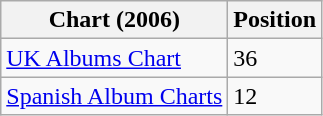<table class="wikitable" border="1">
<tr>
<th>Chart (2006)</th>
<th>Position</th>
</tr>
<tr>
<td><a href='#'>UK Albums Chart</a></td>
<td>36</td>
</tr>
<tr>
<td><a href='#'>Spanish Album Charts</a></td>
<td>12</td>
</tr>
</table>
